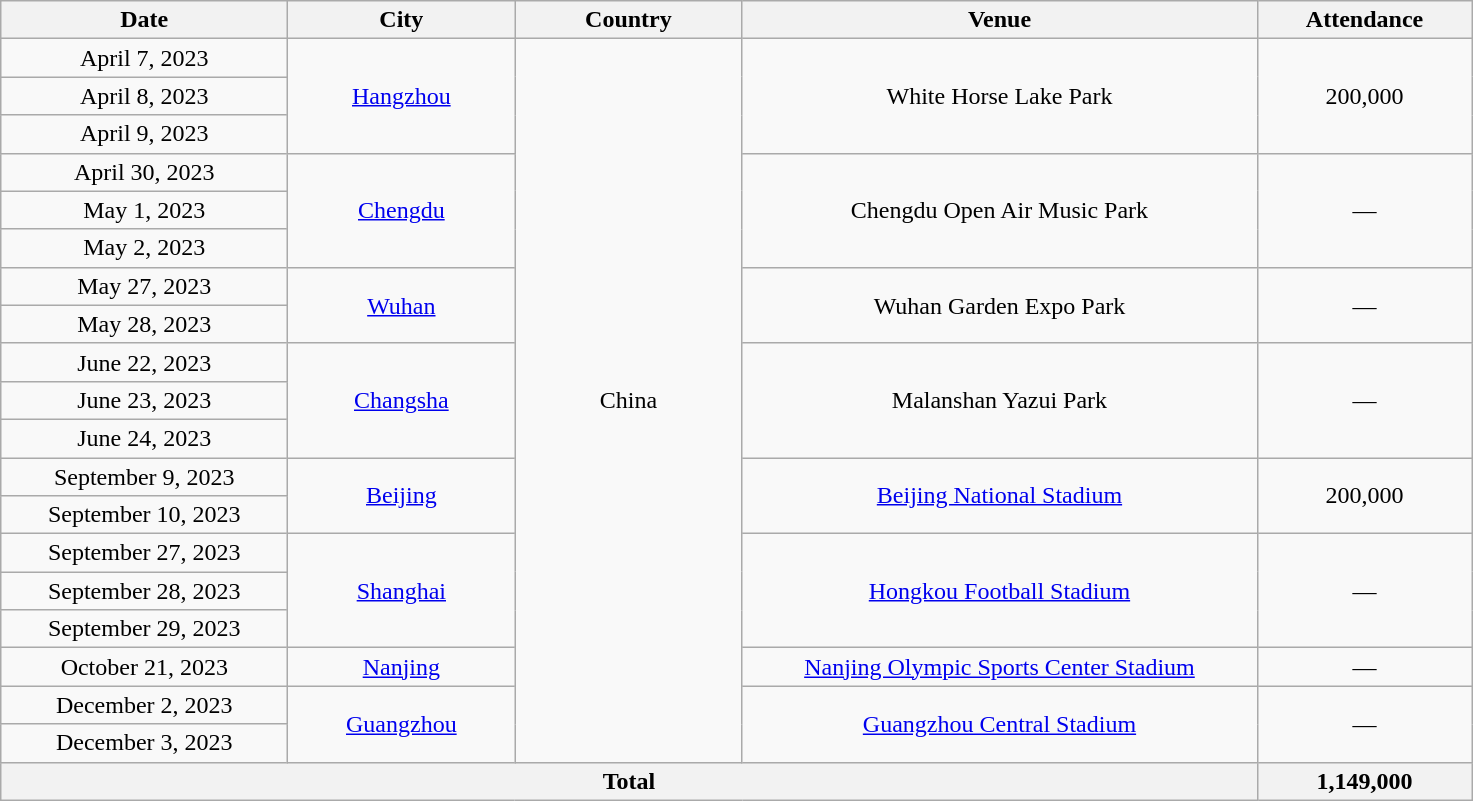<table class="wikitable plainrowheaders" style="text-align:center;">
<tr>
<th scope="col" style="width:11.5em;">Date</th>
<th scope="col" style="width:9em;">City</th>
<th scope="col" style="width:9em;">Country</th>
<th scope="col" style="width:21em;">Venue</th>
<th scope="col" style="width:8.5em;">Attendance</th>
</tr>
<tr>
<td>April 7, 2023</td>
<td rowspan="3"><a href='#'>Hangzhou</a></td>
<td rowspan="19">China</td>
<td rowspan="3">White Horse Lake Park</td>
<td rowspan="3">200,000</td>
</tr>
<tr>
<td>April 8, 2023</td>
</tr>
<tr>
<td>April 9, 2023</td>
</tr>
<tr>
<td>April 30, 2023</td>
<td rowspan="3"><a href='#'>Chengdu</a></td>
<td rowspan="3">Chengdu Open Air Music Park</td>
<td rowspan="3">—</td>
</tr>
<tr>
<td>May 1, 2023</td>
</tr>
<tr>
<td>May 2, 2023</td>
</tr>
<tr>
<td>May 27, 2023</td>
<td rowspan="2"><a href='#'>Wuhan</a></td>
<td rowspan="2">Wuhan Garden Expo Park</td>
<td rowspan="2">—</td>
</tr>
<tr>
<td>May 28, 2023</td>
</tr>
<tr>
<td>June 22, 2023</td>
<td rowspan="3"><a href='#'>Changsha</a></td>
<td rowspan="3">Malanshan Yazui Park</td>
<td rowspan="3">—</td>
</tr>
<tr>
<td>June 23, 2023</td>
</tr>
<tr>
<td>June 24, 2023</td>
</tr>
<tr>
<td>September 9, 2023</td>
<td rowspan="2"><a href='#'>Beijing</a></td>
<td rowspan="2"><a href='#'>Beijing National Stadium</a></td>
<td rowspan="2">200,000</td>
</tr>
<tr>
<td>September 10, 2023</td>
</tr>
<tr>
<td>September 27, 2023</td>
<td rowspan="3"><a href='#'>Shanghai</a></td>
<td rowspan="3"><a href='#'>Hongkou Football Stadium</a></td>
<td rowspan="3">—</td>
</tr>
<tr>
<td>September 28, 2023</td>
</tr>
<tr>
<td>September 29, 2023</td>
</tr>
<tr>
<td>October 21, 2023</td>
<td><a href='#'>Nanjing</a></td>
<td><a href='#'>Nanjing Olympic Sports Center Stadium</a></td>
<td>—</td>
</tr>
<tr>
<td>December 2, 2023</td>
<td rowspan="2"><a href='#'>Guangzhou</a></td>
<td rowspan="2"><a href='#'>Guangzhou Central Stadium</a></td>
<td rowspan="2">—</td>
</tr>
<tr>
<td>December 3, 2023</td>
</tr>
<tr>
<th colspan="4">Total</th>
<th>1,149,000</th>
</tr>
</table>
